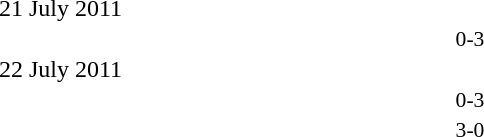<table style="width:50%;" cellspacing="1">
<tr>
<th width=15%></th>
<th width=10%></th>
<th width=15%></th>
</tr>
<tr>
<td>21 July 2011</td>
</tr>
<tr style=font-size:90%>
<td align=right></td>
<td align=center>0-3</td>
<td></td>
</tr>
<tr>
<td>22 July 2011</td>
</tr>
<tr style=font-size:90%>
<td align=right></td>
<td align=center>0-3</td>
<td></td>
</tr>
<tr style=font-size:90%>
<td align=right></td>
<td align=center>3-0</td>
<td></td>
</tr>
</table>
